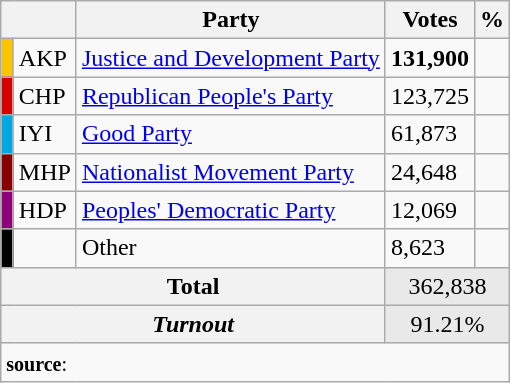<table class="wikitable">
<tr>
<th colspan="2" align="center"></th>
<th align="center">Party</th>
<th align="center">Votes</th>
<th align="center">%</th>
</tr>
<tr align="left">
<td bgcolor="#FDC400" width="1"></td>
<td>AKP</td>
<td><a href='#'>Justice and Development Party</a></td>
<td><strong>131,900</strong></td>
<td><strong></strong></td>
</tr>
<tr align="left">
<td bgcolor="#d50000" width="1"></td>
<td>CHP</td>
<td><a href='#'>Republican People's Party</a></td>
<td>123,725</td>
<td></td>
</tr>
<tr align="left">
<td bgcolor="#01A7E1" width="1"></td>
<td>IYI</td>
<td><a href='#'>Good Party</a></td>
<td>61,873</td>
<td></td>
</tr>
<tr align="left">
<td bgcolor="#870000" width="1"></td>
<td>MHP</td>
<td><a href='#'>Nationalist Movement Party</a></td>
<td>24,648</td>
<td></td>
</tr>
<tr align="left">
<td bgcolor="#91007B" width="1"></td>
<td>HDP</td>
<td><a href='#'>Peoples' Democratic Party</a></td>
<td>12,069</td>
<td></td>
</tr>
<tr align="left">
<td bgcolor=" " width="1"></td>
<td></td>
<td>Other</td>
<td>8,623</td>
<td></td>
</tr>
<tr align="left" style="background-color:#E9E9E9">
<th colspan="3" align="center"><strong>Total</strong></th>
<td colspan="5" align="center">362,838</td>
</tr>
<tr align="left" style="background-color:#E9E9E9">
<th colspan="3" align="center"><em>Turnout</em></th>
<td colspan="5" align="center">91.21%</td>
</tr>
<tr>
<td colspan="9" align="left"><small><strong>source</strong>: </small></td>
</tr>
</table>
